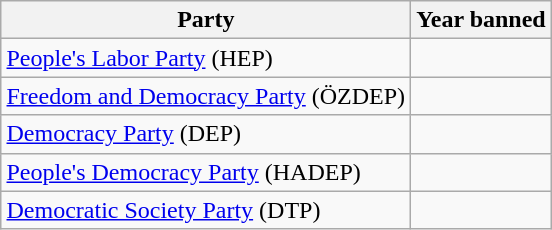<table class="wikitable" align=right>
<tr>
<th>Party</th>
<th>Year banned</th>
</tr>
<tr>
<td><a href='#'>People's Labor Party</a> (HEP)</td>
<td></td>
</tr>
<tr>
<td><a href='#'>Freedom and Democracy Party</a> (ÖZDEP)</td>
<td></td>
</tr>
<tr>
<td><a href='#'>Democracy Party</a> (DEP)</td>
<td></td>
</tr>
<tr>
<td><a href='#'>People's Democracy Party</a> (HADEP)</td>
<td></td>
</tr>
<tr>
<td><a href='#'>Democratic Society Party</a> (DTP)</td>
<td></td>
</tr>
</table>
